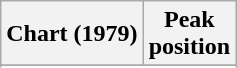<table class="wikitable sortable plainrowheaders" styel="text-align:center">
<tr>
<th scope=col>Chart (1979)</th>
<th scope=col>Peak<br>position</th>
</tr>
<tr>
</tr>
<tr>
</tr>
</table>
